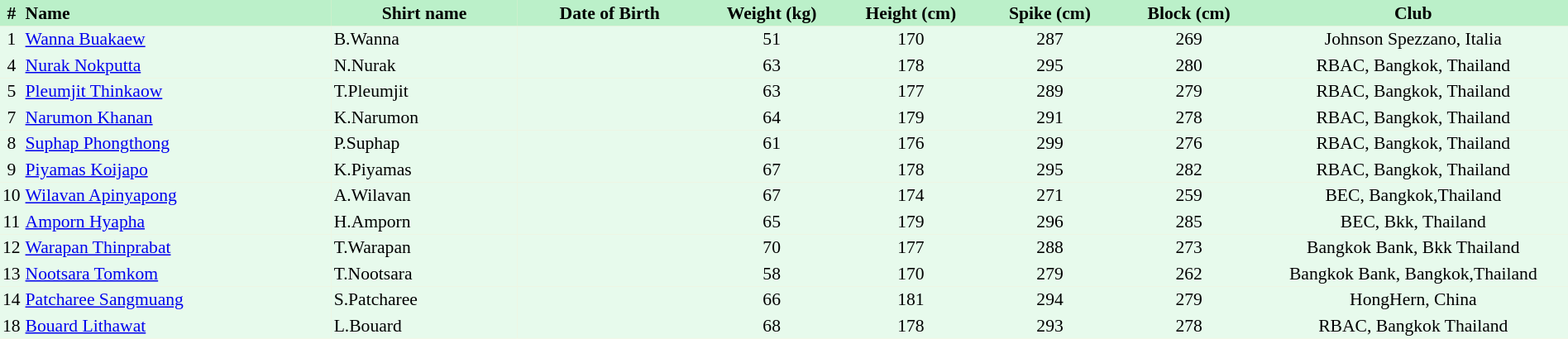<table border=0 cellpadding=2 cellspacing=0  |- bgcolor=#FFECCE style="text-align:center; font-size:90%; width:100%">
<tr bgcolor=#BBF0C9>
<th>#</th>
<th align=left width=20%>Name</th>
<th width=12%>Shirt name</th>
<th width=12%>Date of Birth</th>
<th width=9%>Weight (kg)</th>
<th width=9%>Height (cm)</th>
<th width=9%>Spike (cm)</th>
<th width=9%>Block (cm)</th>
<th width=20%>Club</th>
</tr>
<tr bgcolor=#E7FAEC>
<td>1</td>
<td align=left><a href='#'>Wanna Buakaew</a></td>
<td align=left>B.Wanna</td>
<td align=right></td>
<td>51</td>
<td>170</td>
<td>287</td>
<td>269</td>
<td>Johnson Spezzano, Italia</td>
</tr>
<tr bgcolor=#E7FAEC>
<td>4</td>
<td align=left><a href='#'>Nurak Nokputta</a></td>
<td align=left>N.Nurak</td>
<td align=right></td>
<td>63</td>
<td>178</td>
<td>295</td>
<td>280</td>
<td>RBAC, Bangkok, Thailand</td>
</tr>
<tr bgcolor=#E7FAEC>
<td>5</td>
<td align=left><a href='#'>Pleumjit Thinkaow</a></td>
<td align=left>T.Pleumjit</td>
<td align=right></td>
<td>63</td>
<td>177</td>
<td>289</td>
<td>279</td>
<td>RBAC, Bangkok, Thailand</td>
</tr>
<tr bgcolor=#E7FAEC>
<td>7</td>
<td align=left><a href='#'>Narumon Khanan</a></td>
<td align=left>K.Narumon</td>
<td align=right></td>
<td>64</td>
<td>179</td>
<td>291</td>
<td>278</td>
<td>RBAC, Bangkok, Thailand</td>
</tr>
<tr bgcolor=#E7FAEC>
<td>8</td>
<td align=left><a href='#'>Suphap Phongthong</a></td>
<td align=left>P.Suphap</td>
<td align=right></td>
<td>61</td>
<td>176</td>
<td>299</td>
<td>276</td>
<td>RBAC, Bangkok, Thailand</td>
</tr>
<tr bgcolor=#E7FAEC>
<td>9</td>
<td align=left><a href='#'>Piyamas Koijapo</a></td>
<td align=left>K.Piyamas</td>
<td align=right></td>
<td>67</td>
<td>178</td>
<td>295</td>
<td>282</td>
<td>RBAC, Bangkok, Thailand</td>
</tr>
<tr bgcolor=#E7FAEC>
<td>10</td>
<td align=left><a href='#'>Wilavan Apinyapong</a></td>
<td align=left>A.Wilavan</td>
<td align=right></td>
<td>67</td>
<td>174</td>
<td>271</td>
<td>259</td>
<td>BEC, Bangkok,Thailand</td>
</tr>
<tr bgcolor=#E7FAEC>
<td>11</td>
<td align=left><a href='#'>Amporn Hyapha</a></td>
<td align=left>H.Amporn</td>
<td align=right></td>
<td>65</td>
<td>179</td>
<td>296</td>
<td>285</td>
<td>BEC, Bkk, Thailand</td>
</tr>
<tr bgcolor=#E7FAEC>
<td>12</td>
<td align=left><a href='#'>Warapan Thinprabat</a></td>
<td align=left>T.Warapan</td>
<td align=right></td>
<td>70</td>
<td>177</td>
<td>288</td>
<td>273</td>
<td>Bangkok Bank, Bkk Thailand</td>
</tr>
<tr bgcolor=#E7FAEC>
<td>13</td>
<td align=left><a href='#'>Nootsara Tomkom</a></td>
<td align=left>T.Nootsara</td>
<td align=right></td>
<td>58</td>
<td>170</td>
<td>279</td>
<td>262</td>
<td>Bangkok Bank, Bangkok,Thailand</td>
</tr>
<tr bgcolor=#E7FAEC>
<td>14</td>
<td align=left><a href='#'>Patcharee Sangmuang</a></td>
<td align=left>S.Patcharee</td>
<td align=right></td>
<td>66</td>
<td>181</td>
<td>294</td>
<td>279</td>
<td>HongHern, China</td>
</tr>
<tr bgcolor=#E7FAEC>
<td>18</td>
<td align=left><a href='#'>Bouard Lithawat</a></td>
<td align=left>L.Bouard</td>
<td align=right></td>
<td>68</td>
<td>178</td>
<td>293</td>
<td>278</td>
<td>RBAC, Bangkok Thailand</td>
</tr>
</table>
